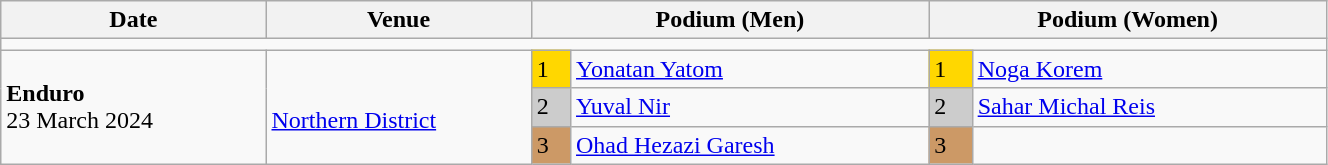<table class="wikitable" width=70%>
<tr>
<th>Date</th>
<th width=20%>Venue</th>
<th colspan=2 width=30%>Podium (Men)</th>
<th colspan=2 width=30%>Podium (Women)</th>
</tr>
<tr>
<td colspan=6></td>
</tr>
<tr>
<td rowspan=3><strong>Enduro</strong> <br> 23 March 2024</td>
<td rowspan=3><br><a href='#'>Northern District</a></td>
<td bgcolor=FFD700>1</td>
<td><a href='#'>Yonatan Yatom</a></td>
<td bgcolor=FFD700>1</td>
<td><a href='#'>Noga Korem</a></td>
</tr>
<tr>
<td bgcolor=CCCCCC>2</td>
<td><a href='#'>Yuval Nir</a></td>
<td bgcolor=CCCCCC>2</td>
<td><a href='#'>Sahar Michal Reis</a></td>
</tr>
<tr>
<td bgcolor=CC9966>3</td>
<td><a href='#'>Ohad Hezazi Garesh</a></td>
<td bgcolor=CC9966>3</td>
<td></td>
</tr>
</table>
